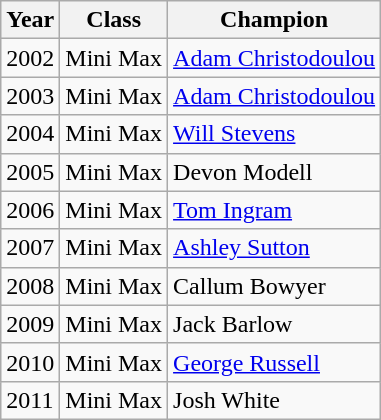<table class="wikitable">
<tr>
<th>Year</th>
<th>Class</th>
<th>Champion</th>
</tr>
<tr>
<td>2002</td>
<td>Mini Max</td>
<td><a href='#'>Adam Christodoulou</a></td>
</tr>
<tr>
<td>2003</td>
<td>Mini Max</td>
<td><a href='#'>Adam Christodoulou</a></td>
</tr>
<tr>
<td>2004</td>
<td>Mini Max</td>
<td><a href='#'>Will Stevens</a></td>
</tr>
<tr>
<td>2005</td>
<td>Mini Max</td>
<td>Devon Modell</td>
</tr>
<tr>
<td>2006</td>
<td>Mini Max</td>
<td><a href='#'>Tom Ingram</a></td>
</tr>
<tr>
<td>2007</td>
<td>Mini Max</td>
<td><a href='#'>Ashley Sutton</a></td>
</tr>
<tr>
<td>2008</td>
<td>Mini Max</td>
<td>Callum Bowyer</td>
</tr>
<tr>
<td>2009</td>
<td>Mini Max</td>
<td>Jack Barlow</td>
</tr>
<tr>
<td>2010</td>
<td>Mini Max</td>
<td><a href='#'>George Russell</a></td>
</tr>
<tr>
<td>2011</td>
<td>Mini Max</td>
<td>Josh White</td>
</tr>
</table>
